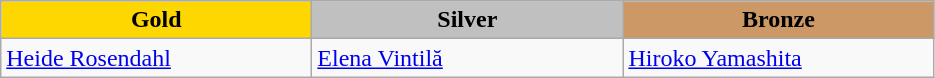<table class="wikitable" style="text-align:left">
<tr align="center">
<td width=200 bgcolor=gold><strong>Gold</strong></td>
<td width=200 bgcolor=silver><strong>Silver</strong></td>
<td width=200 bgcolor=CC9966><strong>Bronze</strong></td>
</tr>
<tr>
<td><a href='#'>Heide Rosendahl</a><br><em></em></td>
<td><a href='#'>Elena Vintilă</a><br><em></em></td>
<td><a href='#'>Hiroko Yamashita</a><br><em></em></td>
</tr>
</table>
